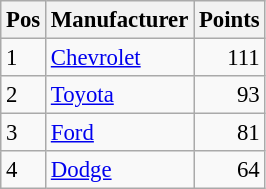<table class="wikitable" style="font-size: 95%;">
<tr>
<th>Pos</th>
<th>Manufacturer</th>
<th>Points</th>
</tr>
<tr>
<td>1</td>
<td><a href='#'>Chevrolet</a></td>
<td style="text-align:right;">111</td>
</tr>
<tr>
<td>2</td>
<td><a href='#'>Toyota</a></td>
<td style="text-align:right;">93</td>
</tr>
<tr>
<td>3</td>
<td><a href='#'>Ford</a></td>
<td style="text-align:right;">81</td>
</tr>
<tr>
<td>4</td>
<td><a href='#'>Dodge</a></td>
<td style="text-align:right;">64</td>
</tr>
</table>
